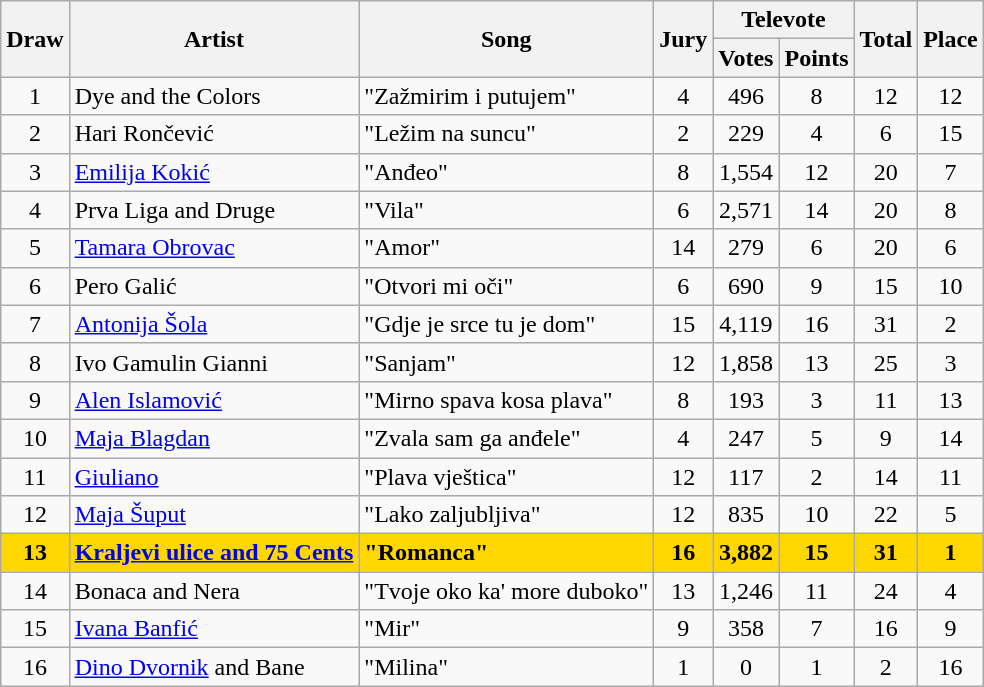<table class="sortable wikitable" style="margin: 1em auto 1em auto; text-align:center;">
<tr>
<th rowspan="2">Draw</th>
<th rowspan="2">Artist</th>
<th rowspan="2">Song</th>
<th rowspan="2">Jury</th>
<th colspan="2">Televote</th>
<th rowspan="2">Total</th>
<th rowspan="2">Place</th>
</tr>
<tr>
<th>Votes</th>
<th>Points</th>
</tr>
<tr>
<td>1</td>
<td align="left">Dye and the Colors</td>
<td align="left">"Zažmirim i putujem"</td>
<td>4</td>
<td>496</td>
<td>8</td>
<td>12</td>
<td>12</td>
</tr>
<tr>
<td>2</td>
<td align="left">Hari Rončević</td>
<td align="left">"Ležim na suncu"</td>
<td>2</td>
<td>229</td>
<td>4</td>
<td>6</td>
<td>15</td>
</tr>
<tr>
<td>3</td>
<td align="left"><a href='#'>Emilija Kokić</a></td>
<td align="left">"Anđeo"</td>
<td>8</td>
<td>1,554</td>
<td>12</td>
<td>20</td>
<td>7</td>
</tr>
<tr>
<td>4</td>
<td align="left">Prva Liga and Druge</td>
<td align="left">"Vila"</td>
<td>6</td>
<td>2,571</td>
<td>14</td>
<td>20</td>
<td>8</td>
</tr>
<tr>
<td>5</td>
<td align="left"><a href='#'>Tamara Obrovac</a></td>
<td align="left">"Amor"</td>
<td>14</td>
<td>279</td>
<td>6</td>
<td>20</td>
<td>6</td>
</tr>
<tr>
<td>6</td>
<td align="left">Pero Galić</td>
<td align="left">"Otvori mi oči"</td>
<td>6</td>
<td>690</td>
<td>9</td>
<td>15</td>
<td>10</td>
</tr>
<tr>
<td>7</td>
<td align="left"><a href='#'>Antonija Šola</a></td>
<td align="left">"Gdje je srce tu je dom"</td>
<td>15</td>
<td>4,119</td>
<td>16</td>
<td>31</td>
<td>2</td>
</tr>
<tr>
<td>8</td>
<td align="left">Ivo Gamulin Gianni</td>
<td align="left">"Sanjam"</td>
<td>12</td>
<td>1,858</td>
<td>13</td>
<td>25</td>
<td>3</td>
</tr>
<tr>
<td>9</td>
<td align="left"><a href='#'>Alen Islamović</a></td>
<td align="left">"Mirno spava kosa plava"</td>
<td>8</td>
<td>193</td>
<td>3</td>
<td>11</td>
<td>13</td>
</tr>
<tr>
<td>10</td>
<td align="left"><a href='#'>Maja Blagdan</a></td>
<td align="left">"Zvala sam ga anđele"</td>
<td>4</td>
<td>247</td>
<td>5</td>
<td>9</td>
<td>14</td>
</tr>
<tr>
<td>11</td>
<td align="left"><a href='#'>Giuliano</a></td>
<td align="left">"Plava vještica"</td>
<td>12</td>
<td>117</td>
<td>2</td>
<td>14</td>
<td>11</td>
</tr>
<tr>
<td>12</td>
<td align="left"><a href='#'>Maja Šuput</a></td>
<td align="left">"Lako zaljubljiva"</td>
<td>12</td>
<td>835</td>
<td>10</td>
<td>22</td>
<td>5</td>
</tr>
<tr style="font-weight:bold; background:gold;">
<td>13</td>
<td align="left"><a href='#'>Kraljevi ulice and 75 Cents</a></td>
<td align="left">"Romanca"</td>
<td>16</td>
<td>3,882</td>
<td>15</td>
<td>31</td>
<td>1</td>
</tr>
<tr>
<td>14</td>
<td align="left">Bonaca and Nera</td>
<td align="left">"Tvoje oko ka' more duboko"</td>
<td>13</td>
<td>1,246</td>
<td>11</td>
<td>24</td>
<td>4</td>
</tr>
<tr>
<td>15</td>
<td align="left"><a href='#'>Ivana Banfić</a></td>
<td align="left">"Mir"</td>
<td>9</td>
<td>358</td>
<td>7</td>
<td>16</td>
<td>9</td>
</tr>
<tr>
<td>16</td>
<td align="left"><a href='#'>Dino Dvornik</a> and Bane</td>
<td align="left">"Milina"</td>
<td>1</td>
<td>0</td>
<td>1</td>
<td>2</td>
<td>16</td>
</tr>
</table>
